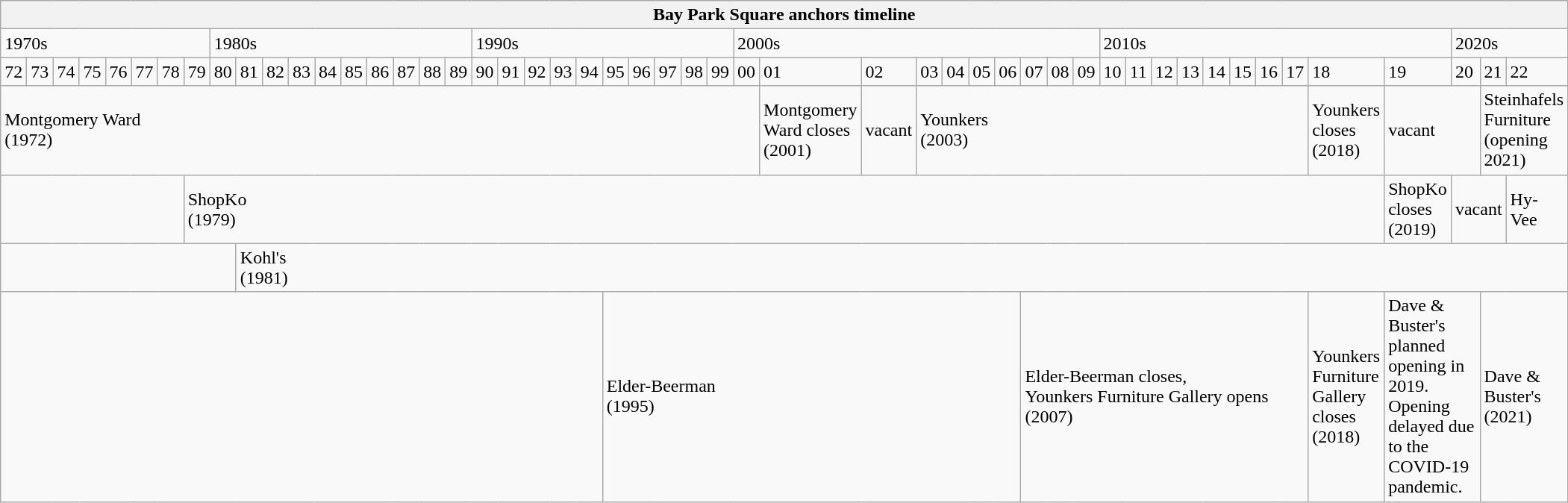<table class="wikitable">
<tr>
<th colspan="51">Bay Park Square anchors timeline</th>
</tr>
<tr>
<td colspan="8">1970s</td>
<td colspan="10">1980s</td>
<td colspan="10">1990s</td>
<td colspan="10">2000s</td>
<td colspan="10">2010s</td>
<td colspan="3">2020s</td>
</tr>
<tr>
<td>72</td>
<td>73</td>
<td>74</td>
<td>75</td>
<td>76</td>
<td>77</td>
<td>78</td>
<td>79</td>
<td>80</td>
<td>81</td>
<td>82</td>
<td>83</td>
<td>84</td>
<td>85</td>
<td>86</td>
<td>87</td>
<td>88</td>
<td>89</td>
<td>90</td>
<td>91</td>
<td>92</td>
<td>93</td>
<td>94</td>
<td>95</td>
<td>96</td>
<td>97</td>
<td>98</td>
<td>99</td>
<td>00</td>
<td>01</td>
<td>02</td>
<td>03</td>
<td>04</td>
<td>05</td>
<td>06</td>
<td>07</td>
<td>08</td>
<td>09</td>
<td>10</td>
<td>11</td>
<td>12</td>
<td>13</td>
<td>14</td>
<td>15</td>
<td>16</td>
<td>17</td>
<td>18</td>
<td>19</td>
<td>20</td>
<td>21</td>
<td>22</td>
</tr>
<tr>
<td colspan="29">Montgomery Ward<br>(1972)</td>
<td>Montgomery Ward closes (2001)</td>
<td>vacant</td>
<td colspan="15">Younkers<br>(2003)</td>
<td>Younkers closes (2018)</td>
<td colspan="2">vacant</td>
<td colspan="2">Steinhafels Furniture (opening 2021)</td>
</tr>
<tr>
<td colspan="7"></td>
<td colspan="40">ShopKo<br>(1979)</td>
<td>ShopKo closes (2019)</td>
<td colspan="2">vacant</td>
<td>Hy-Vee</td>
</tr>
<tr>
<td colspan="9"></td>
<td colspan="42">Kohl's<br>(1981)</td>
</tr>
<tr>
<td colspan="23"></td>
<td colspan="12">Elder-Beerman<br>(1995)</td>
<td colspan="11">Elder-Beerman closes,<br>Younkers Furniture Gallery opens<br>(2007)</td>
<td>Younkers Furniture Gallery closes (2018)</td>
<td colspan="2">Dave & Buster's planned opening in 2019. Opening delayed due to the COVID-19 pandemic.</td>
<td colspan="2">Dave & Buster's<br>(2021)</td>
</tr>
</table>
